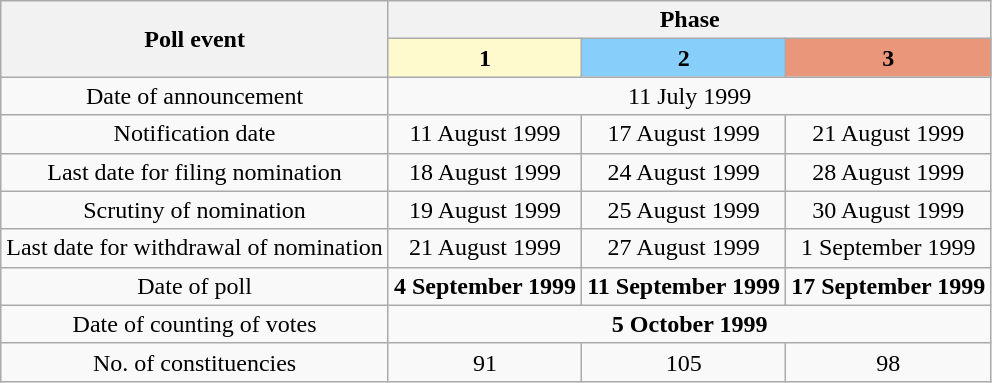<table class="wikitable" style="text-align:center">
<tr>
<th rowspan="2">Poll event</th>
<th colspan="3">Phase</th>
</tr>
<tr>
<th style="background: #FFFACD">1</th>
<th style="background: #87CEFA">2</th>
<th style="background: #E9967A">3</th>
</tr>
<tr>
<td>Date of announcement</td>
<td colspan="3">11 July 1999</td>
</tr>
<tr>
<td>Notification date</td>
<td>11 August 1999</td>
<td>17 August 1999</td>
<td>21 August 1999</td>
</tr>
<tr>
<td>Last date for filing nomination</td>
<td>18 August 1999</td>
<td>24 August 1999</td>
<td>28 August 1999</td>
</tr>
<tr>
<td>Scrutiny of nomination</td>
<td>19 August 1999</td>
<td>25 August 1999</td>
<td>30 August 1999</td>
</tr>
<tr>
<td>Last date for withdrawal of nomination</td>
<td>21 August 1999</td>
<td>27 August 1999</td>
<td>1 September 1999</td>
</tr>
<tr>
<td>Date of poll</td>
<td><strong>4 September 1999</strong></td>
<td><strong>11 September 1999</strong></td>
<td><strong>17 September 1999</strong></td>
</tr>
<tr>
<td>Date of counting of votes</td>
<td colspan="3"><strong>5 October 1999</strong></td>
</tr>
<tr>
<td>No. of constituencies</td>
<td>91</td>
<td>105</td>
<td>98</td>
</tr>
</table>
